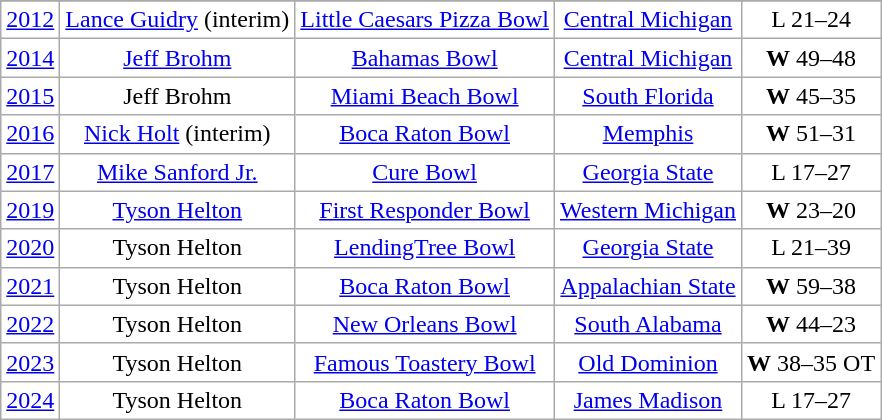<table class="wikitable" style="text-align:center; background:white;">
<tr>
</tr>
<tr>
<td><a href='#'>2012</a></td>
<td><a href='#'>Lance Guidry</a> (interim)</td>
<td><a href='#'>Little Caesars Pizza Bowl</a></td>
<td><a href='#'>Central Michigan</a></td>
<td>L 21–24</td>
</tr>
<tr style="text-align:center;">
<td><a href='#'>2014</a></td>
<td><a href='#'>Jeff Brohm</a></td>
<td><a href='#'>Bahamas Bowl</a></td>
<td><a href='#'>Central Michigan</a></td>
<td><strong>W</strong> 49–48</td>
</tr>
<tr style="text-align:center;">
<td><a href='#'>2015</a></td>
<td>Jeff Brohm</td>
<td><a href='#'>Miami Beach Bowl</a></td>
<td><a href='#'>South Florida</a></td>
<td><strong>W</strong> 45–35</td>
</tr>
<tr style="text-align:center;">
<td><a href='#'>2016</a></td>
<td><a href='#'>Nick Holt</a> (interim)</td>
<td><a href='#'>Boca Raton Bowl</a></td>
<td><a href='#'>Memphis</a></td>
<td><strong>W</strong> 51–31</td>
</tr>
<tr style="text-align:center;">
<td><a href='#'>2017</a></td>
<td><a href='#'>Mike Sanford Jr.</a></td>
<td><a href='#'>Cure Bowl</a></td>
<td><a href='#'>Georgia State</a></td>
<td>L 17–27</td>
</tr>
<tr>
<td><a href='#'>2019</a></td>
<td><a href='#'>Tyson Helton</a></td>
<td><a href='#'>First Responder Bowl</a></td>
<td><a href='#'>Western Michigan</a></td>
<td><strong>W</strong> 23–20</td>
</tr>
<tr>
<td><a href='#'>2020</a></td>
<td>Tyson Helton</td>
<td><a href='#'>LendingTree Bowl</a></td>
<td><a href='#'>Georgia State</a></td>
<td>L 21–39</td>
</tr>
<tr>
<td><a href='#'>2021</a></td>
<td>Tyson Helton</td>
<td><a href='#'>Boca Raton Bowl</a></td>
<td><a href='#'>Appalachian State</a></td>
<td><strong>W</strong> 59–38</td>
</tr>
<tr>
<td><a href='#'>2022</a></td>
<td>Tyson Helton</td>
<td><a href='#'>New Orleans Bowl</a></td>
<td><a href='#'>South Alabama</a></td>
<td><strong>W</strong> 44–23</td>
</tr>
<tr>
<td><a href='#'>2023</a></td>
<td>Tyson Helton</td>
<td><a href='#'>Famous Toastery Bowl</a></td>
<td><a href='#'>Old Dominion</a></td>
<td><strong>W</strong> 38–35 OT</td>
</tr>
<tr>
<td><a href='#'>2024</a></td>
<td>Tyson Helton</td>
<td><a href='#'>Boca Raton Bowl</a></td>
<td><a href='#'>James Madison</a></td>
<td>L 17–27</td>
</tr>
</table>
